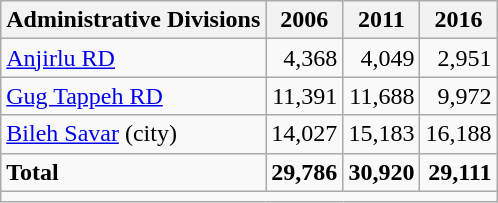<table class="wikitable">
<tr>
<th>Administrative Divisions</th>
<th>2006</th>
<th>2011</th>
<th>2016</th>
</tr>
<tr>
<td><a href='#'>Anjirlu RD</a></td>
<td style="text-align: right;">4,368</td>
<td style="text-align: right;">4,049</td>
<td style="text-align: right;">2,951</td>
</tr>
<tr>
<td><a href='#'>Gug Tappeh RD</a></td>
<td style="text-align: right;">11,391</td>
<td style="text-align: right;">11,688</td>
<td style="text-align: right;">9,972</td>
</tr>
<tr>
<td><a href='#'>Bileh Savar</a> (city)</td>
<td style="text-align: right;">14,027</td>
<td style="text-align: right;">15,183</td>
<td style="text-align: right;">16,188</td>
</tr>
<tr>
<td><strong>Total</strong></td>
<td style="text-align: right;"><strong>29,786</strong></td>
<td style="text-align: right;"><strong>30,920</strong></td>
<td style="text-align: right;"><strong>29,111</strong></td>
</tr>
<tr>
<td colspan=4></td>
</tr>
</table>
